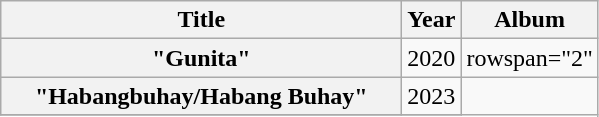<table class="wikitable plainrowheaders" style="text-align:center;">
<tr>
<th scope="col" width="260">Title</th>
<th scope="col">Year</th>
<th scope="col">Album</th>
</tr>
<tr>
<th scope="row">"Gunita"<br></th>
<td>2020</td>
<td>rowspan="2" </td>
</tr>
<tr>
<th scope="row">"Habangbuhay/Habang Buhay"<br></th>
<td>2023</td>
</tr>
<tr>
</tr>
</table>
